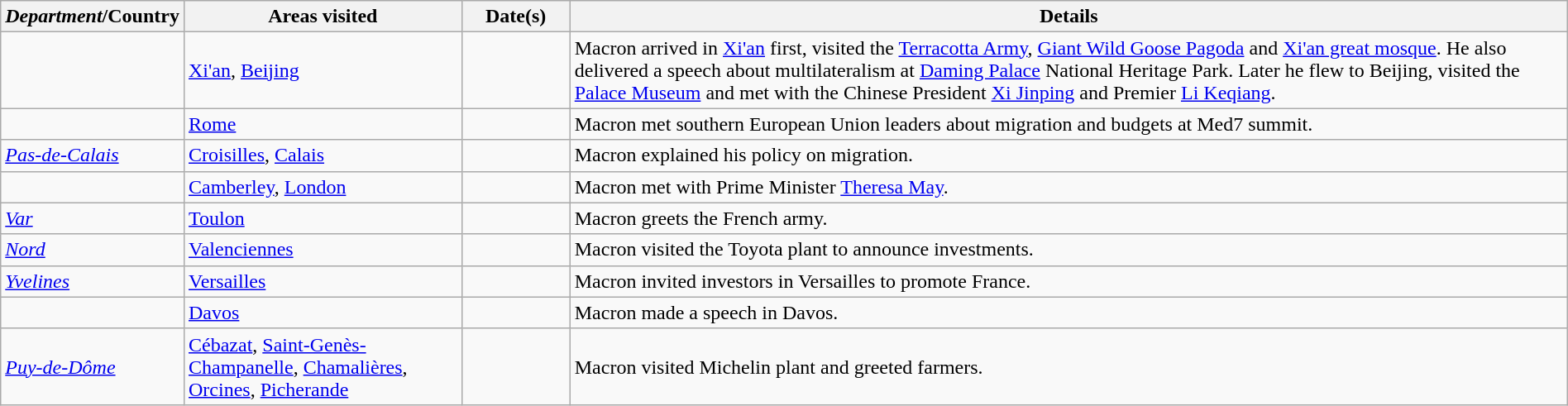<table class="wikitable sortable outercollapse" style="margin: 1em auto 1em auto">
<tr>
<th><em>Department</em>/Country</th>
<th>Areas visited</th>
<th width=80>Date(s)</th>
<th>Details</th>
</tr>
<tr>
<td></td>
<td><a href='#'>Xi'an</a>, <a href='#'>Beijing</a></td>
<td></td>
<td>Macron arrived in <a href='#'>Xi'an</a> first, visited the <a href='#'>Terracotta Army</a>, <a href='#'>Giant Wild Goose Pagoda</a> and <a href='#'>Xi'an great mosque</a>. He also delivered a speech about multilateralism at <a href='#'>Daming Palace</a> National Heritage Park. Later he flew to Beijing, visited the <a href='#'>Palace Museum</a> and met with the Chinese President <a href='#'>Xi Jinping</a> and Premier <a href='#'>Li Keqiang</a>.</td>
</tr>
<tr>
<td></td>
<td><a href='#'>Rome</a></td>
<td></td>
<td>Macron met southern European Union leaders about migration and budgets at Med7 summit.</td>
</tr>
<tr>
<td> <em><a href='#'>Pas-de-Calais</a></em></td>
<td><a href='#'>Croisilles</a>, <a href='#'>Calais</a></td>
<td></td>
<td>Macron explained his policy on migration.</td>
</tr>
<tr>
<td></td>
<td><a href='#'>Camberley</a>, <a href='#'>London</a></td>
<td></td>
<td>Macron met with Prime Minister <a href='#'>Theresa May</a>.</td>
</tr>
<tr>
<td> <em><a href='#'>Var</a></em></td>
<td><a href='#'>Toulon</a></td>
<td></td>
<td>Macron greets the French army.</td>
</tr>
<tr>
<td> <em><a href='#'>Nord</a></em></td>
<td><a href='#'>Valenciennes</a></td>
<td></td>
<td>Macron visited the Toyota plant to announce investments.</td>
</tr>
<tr>
<td> <em><a href='#'>Yvelines</a></em></td>
<td><a href='#'>Versailles</a></td>
<td></td>
<td>Macron invited investors in Versailles to promote France.</td>
</tr>
<tr>
<td></td>
<td><a href='#'>Davos</a></td>
<td></td>
<td>Macron made a speech in Davos.</td>
</tr>
<tr>
<td> <em><a href='#'>Puy-de-Dôme</a></em></td>
<td><a href='#'>Cébazat</a>, <a href='#'>Saint-Genès-Champanelle</a>, <a href='#'>Chamalières</a>, <a href='#'>Orcines</a>, <a href='#'>Picherande</a></td>
<td></td>
<td>Macron visited Michelin plant and greeted farmers.</td>
</tr>
</table>
